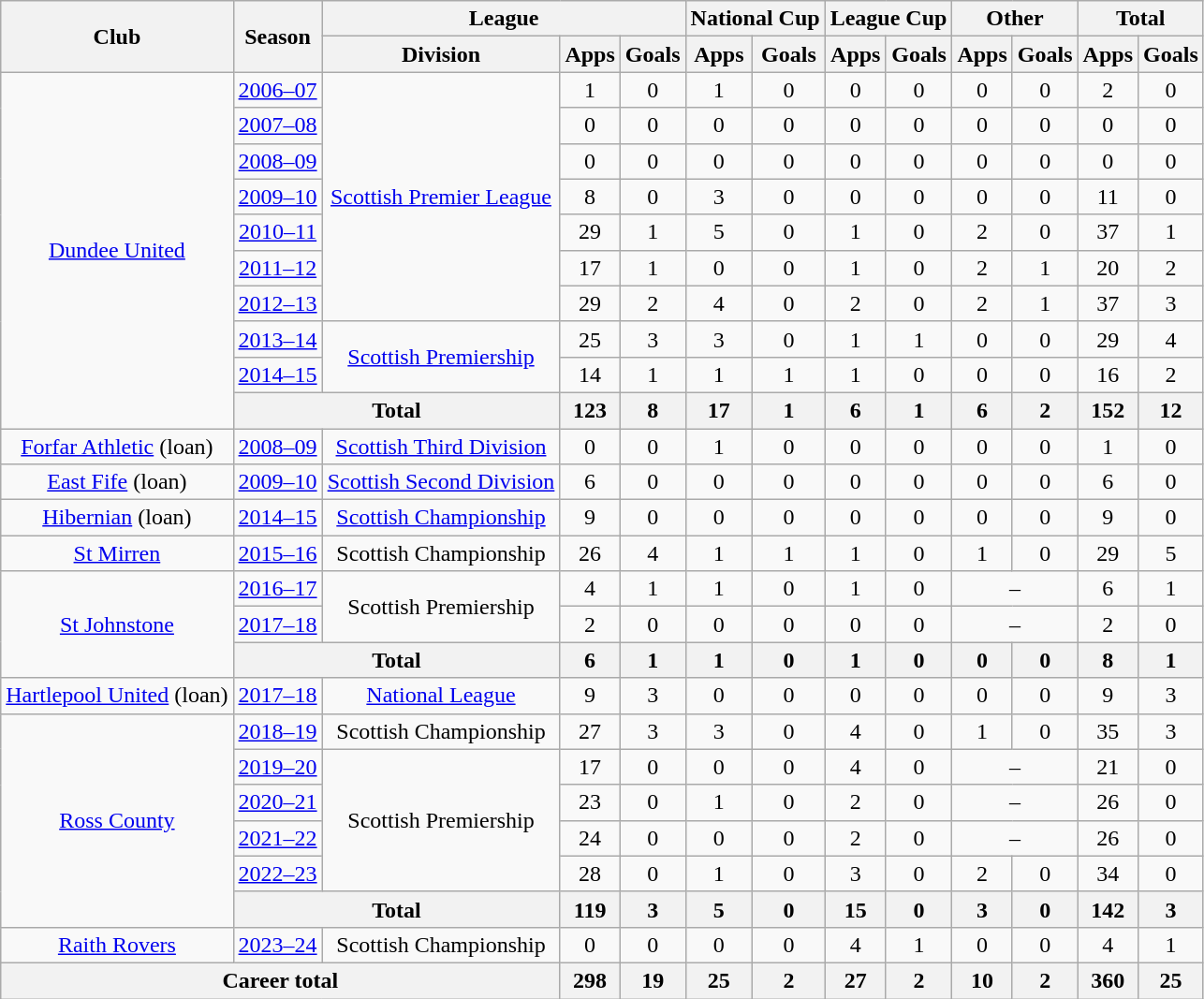<table class="wikitable" style="text-align:center">
<tr>
<th rowspan="2">Club</th>
<th rowspan="2">Season</th>
<th colspan="3">League</th>
<th colspan="2">National Cup</th>
<th colspan="2">League Cup</th>
<th colspan="2">Other</th>
<th colspan="2">Total</th>
</tr>
<tr>
<th>Division</th>
<th>Apps</th>
<th>Goals</th>
<th>Apps</th>
<th>Goals</th>
<th>Apps</th>
<th>Goals</th>
<th>Apps</th>
<th>Goals</th>
<th>Apps</th>
<th>Goals</th>
</tr>
<tr>
<td rowspan="10"><a href='#'>Dundee United</a></td>
<td><a href='#'>2006–07</a></td>
<td rowspan=7><a href='#'>Scottish Premier League</a></td>
<td>1</td>
<td>0</td>
<td>1</td>
<td>0</td>
<td>0</td>
<td>0</td>
<td>0</td>
<td>0</td>
<td>2</td>
<td>0</td>
</tr>
<tr>
<td><a href='#'>2007–08</a></td>
<td>0</td>
<td>0</td>
<td>0</td>
<td>0</td>
<td>0</td>
<td>0</td>
<td>0</td>
<td>0</td>
<td>0</td>
<td>0</td>
</tr>
<tr>
<td><a href='#'>2008–09</a></td>
<td>0</td>
<td>0</td>
<td>0</td>
<td>0</td>
<td>0</td>
<td>0</td>
<td>0</td>
<td>0</td>
<td>0</td>
<td>0</td>
</tr>
<tr>
<td><a href='#'>2009–10</a></td>
<td>8</td>
<td>0</td>
<td>3</td>
<td>0</td>
<td>0</td>
<td>0</td>
<td>0</td>
<td>0</td>
<td>11</td>
<td>0</td>
</tr>
<tr>
<td><a href='#'>2010–11</a></td>
<td>29</td>
<td>1</td>
<td>5</td>
<td>0</td>
<td>1</td>
<td>0</td>
<td>2</td>
<td>0</td>
<td>37</td>
<td>1</td>
</tr>
<tr>
<td><a href='#'>2011–12</a></td>
<td>17</td>
<td>1</td>
<td>0</td>
<td>0</td>
<td>1</td>
<td>0</td>
<td>2</td>
<td>1</td>
<td>20</td>
<td>2</td>
</tr>
<tr>
<td><a href='#'>2012–13</a></td>
<td>29</td>
<td>2</td>
<td>4</td>
<td>0</td>
<td>2</td>
<td>0</td>
<td>2</td>
<td>1</td>
<td>37</td>
<td>3</td>
</tr>
<tr>
<td><a href='#'>2013–14</a></td>
<td rowspan=2><a href='#'>Scottish Premiership</a></td>
<td>25</td>
<td>3</td>
<td>3</td>
<td>0</td>
<td>1</td>
<td>1</td>
<td>0</td>
<td>0</td>
<td>29</td>
<td>4</td>
</tr>
<tr>
<td><a href='#'>2014–15</a></td>
<td>14</td>
<td>1</td>
<td>1</td>
<td>1</td>
<td>1</td>
<td>0</td>
<td>0</td>
<td>0</td>
<td>16</td>
<td>2</td>
</tr>
<tr>
<th colspan=2>Total</th>
<th>123</th>
<th>8</th>
<th>17</th>
<th>1</th>
<th>6</th>
<th>1</th>
<th>6</th>
<th>2</th>
<th>152</th>
<th>12</th>
</tr>
<tr>
<td><a href='#'>Forfar Athletic</a> (loan)</td>
<td><a href='#'>2008–09</a></td>
<td><a href='#'>Scottish Third Division</a></td>
<td>0</td>
<td>0</td>
<td>1</td>
<td>0</td>
<td>0</td>
<td>0</td>
<td>0</td>
<td>0</td>
<td>1</td>
<td>0</td>
</tr>
<tr>
<td><a href='#'>East Fife</a> (loan)</td>
<td><a href='#'>2009–10</a></td>
<td><a href='#'>Scottish Second Division</a></td>
<td>6</td>
<td>0</td>
<td>0</td>
<td>0</td>
<td>0</td>
<td>0</td>
<td>0</td>
<td>0</td>
<td>6</td>
<td>0</td>
</tr>
<tr>
<td><a href='#'>Hibernian</a> (loan)</td>
<td><a href='#'>2014–15</a></td>
<td><a href='#'>Scottish Championship</a></td>
<td>9</td>
<td>0</td>
<td>0</td>
<td>0</td>
<td>0</td>
<td>0</td>
<td>0</td>
<td>0</td>
<td>9</td>
<td>0</td>
</tr>
<tr>
<td><a href='#'>St Mirren</a></td>
<td><a href='#'>2015–16</a></td>
<td>Scottish Championship</td>
<td>26</td>
<td>4</td>
<td>1</td>
<td>1</td>
<td>1</td>
<td>0</td>
<td>1</td>
<td>0</td>
<td>29</td>
<td>5</td>
</tr>
<tr>
<td rowspan="3"><a href='#'>St Johnstone</a></td>
<td><a href='#'>2016–17</a></td>
<td rowspan=2>Scottish Premiership</td>
<td>4</td>
<td>1</td>
<td>1</td>
<td>0</td>
<td>1</td>
<td>0</td>
<td colspan="2">–</td>
<td>6</td>
<td>1</td>
</tr>
<tr>
<td><a href='#'>2017–18</a></td>
<td>2</td>
<td>0</td>
<td>0</td>
<td>0</td>
<td>0</td>
<td>0</td>
<td colspan="2">–</td>
<td>2</td>
<td>0</td>
</tr>
<tr>
<th colspan=2>Total</th>
<th>6</th>
<th>1</th>
<th>1</th>
<th>0</th>
<th>1</th>
<th>0</th>
<th>0</th>
<th>0</th>
<th>8</th>
<th>1</th>
</tr>
<tr>
<td><a href='#'>Hartlepool United</a> (loan)</td>
<td><a href='#'>2017–18</a></td>
<td><a href='#'>National League</a></td>
<td>9</td>
<td>3</td>
<td>0</td>
<td>0</td>
<td>0</td>
<td>0</td>
<td>0</td>
<td>0</td>
<td>9</td>
<td>3</td>
</tr>
<tr>
<td rowspan=6><a href='#'>Ross County</a></td>
<td><a href='#'>2018–19</a></td>
<td>Scottish Championship</td>
<td>27</td>
<td>3</td>
<td>3</td>
<td>0</td>
<td>4</td>
<td>0</td>
<td>1</td>
<td>0</td>
<td>35</td>
<td>3</td>
</tr>
<tr>
<td><a href='#'>2019–20</a></td>
<td rowspan=4>Scottish Premiership</td>
<td>17</td>
<td>0</td>
<td>0</td>
<td>0</td>
<td>4</td>
<td>0</td>
<td colspan="2">–</td>
<td>21</td>
<td>0</td>
</tr>
<tr>
<td><a href='#'>2020–21</a></td>
<td>23</td>
<td>0</td>
<td>1</td>
<td>0</td>
<td>2</td>
<td>0</td>
<td colspan="2">–</td>
<td>26</td>
<td>0</td>
</tr>
<tr>
<td><a href='#'>2021–22</a></td>
<td>24</td>
<td>0</td>
<td>0</td>
<td>0</td>
<td>2</td>
<td>0</td>
<td colspan="2">–</td>
<td>26</td>
<td>0</td>
</tr>
<tr>
<td><a href='#'>2022–23</a></td>
<td>28</td>
<td>0</td>
<td>1</td>
<td>0</td>
<td>3</td>
<td>0</td>
<td>2</td>
<td>0</td>
<td>34</td>
<td>0</td>
</tr>
<tr>
<th colspan=2>Total</th>
<th>119</th>
<th>3</th>
<th>5</th>
<th>0</th>
<th>15</th>
<th>0</th>
<th>3</th>
<th>0</th>
<th>142</th>
<th>3</th>
</tr>
<tr>
<td><a href='#'>Raith Rovers</a></td>
<td><a href='#'>2023–24</a></td>
<td>Scottish Championship</td>
<td>0</td>
<td>0</td>
<td>0</td>
<td>0</td>
<td>4</td>
<td>1</td>
<td>0</td>
<td>0</td>
<td>4</td>
<td>1</td>
</tr>
<tr>
<th colspan="3">Career total</th>
<th>298</th>
<th>19</th>
<th>25</th>
<th>2</th>
<th>27</th>
<th>2</th>
<th>10</th>
<th>2</th>
<th>360</th>
<th>25</th>
</tr>
</table>
